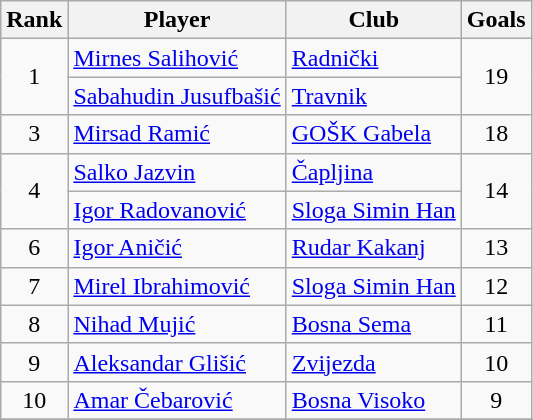<table class="wikitable" style="text-align:center">
<tr>
<th>Rank</th>
<th>Player</th>
<th>Club</th>
<th>Goals</th>
</tr>
<tr>
<td rowspan="2">1</td>
<td align="left"> <a href='#'>Mirnes Salihović</a></td>
<td align="left"><a href='#'>Radnički</a></td>
<td rowspan="2">19</td>
</tr>
<tr>
<td align="left"> <a href='#'>Sabahudin Jusufbašić</a></td>
<td align="left"><a href='#'>Travnik</a></td>
</tr>
<tr>
<td>3</td>
<td align="left"> <a href='#'>Mirsad Ramić</a></td>
<td align="left"><a href='#'>GOŠK Gabela</a></td>
<td>18</td>
</tr>
<tr>
<td rowspan="2">4</td>
<td align="left"> <a href='#'>Salko Jazvin</a></td>
<td align="left"><a href='#'>Čapljina</a></td>
<td rowspan="2">14</td>
</tr>
<tr>
<td align="left"> <a href='#'>Igor Radovanović</a></td>
<td align="left"><a href='#'>Sloga Simin Han</a></td>
</tr>
<tr>
<td>6</td>
<td align="left"> <a href='#'>Igor Aničić</a></td>
<td align="left"><a href='#'>Rudar Kakanj</a></td>
<td>13</td>
</tr>
<tr>
<td>7</td>
<td align="left"> <a href='#'>Mirel Ibrahimović</a></td>
<td align="left"><a href='#'>Sloga Simin Han</a></td>
<td>12</td>
</tr>
<tr>
<td>8</td>
<td align="left"> <a href='#'>Nihad Mujić</a></td>
<td align="left"><a href='#'>Bosna Sema</a></td>
<td>11</td>
</tr>
<tr>
<td>9</td>
<td align="left"> <a href='#'>Aleksandar Glišić</a></td>
<td align="left"><a href='#'>Zvijezda</a></td>
<td>10</td>
</tr>
<tr>
<td>10</td>
<td align="left"> <a href='#'>Amar Čebarović</a></td>
<td align="left"><a href='#'>Bosna Visoko</a></td>
<td>9</td>
</tr>
<tr>
</tr>
</table>
